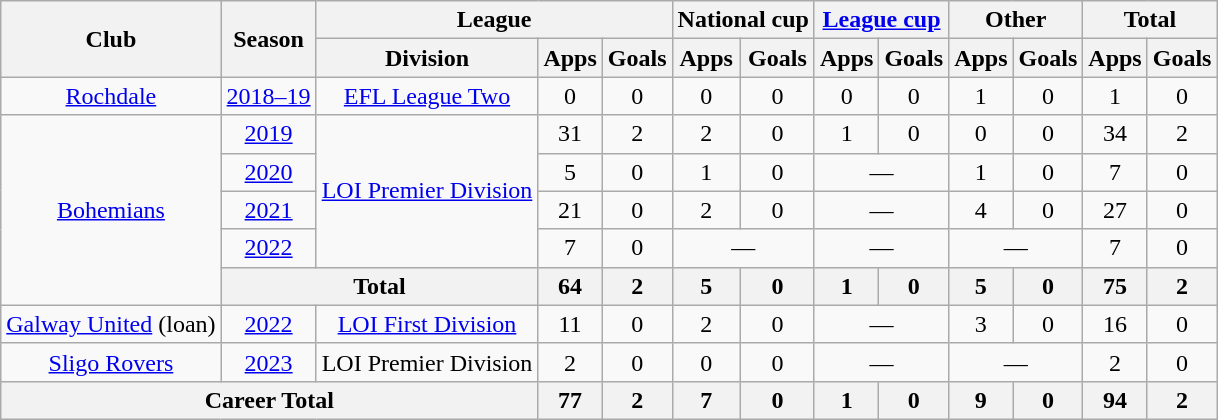<table class="wikitable" style="text-align:center">
<tr>
<th rowspan="2">Club</th>
<th rowspan="2">Season</th>
<th colspan="3">League</th>
<th colspan="2">National cup</th>
<th colspan="2"><a href='#'>League cup</a></th>
<th colspan="2">Other</th>
<th colspan="2">Total</th>
</tr>
<tr>
<th>Division</th>
<th>Apps</th>
<th>Goals</th>
<th>Apps</th>
<th>Goals</th>
<th>Apps</th>
<th>Goals</th>
<th>Apps</th>
<th>Goals</th>
<th>Apps</th>
<th>Goals</th>
</tr>
<tr>
<td><a href='#'>Rochdale</a></td>
<td><a href='#'>2018–19</a></td>
<td><a href='#'>EFL League Two</a></td>
<td>0</td>
<td>0</td>
<td>0</td>
<td>0</td>
<td>0</td>
<td>0</td>
<td>1</td>
<td>0</td>
<td>1</td>
<td>0</td>
</tr>
<tr>
<td rowspan="5"><a href='#'>Bohemians</a></td>
<td><a href='#'>2019</a></td>
<td rowspan="4"><a href='#'>LOI Premier Division</a></td>
<td>31</td>
<td>2</td>
<td>2</td>
<td>0</td>
<td>1</td>
<td>0</td>
<td>0</td>
<td>0</td>
<td>34</td>
<td>2</td>
</tr>
<tr>
<td><a href='#'>2020</a></td>
<td>5</td>
<td>0</td>
<td>1</td>
<td>0</td>
<td colspan="2">—</td>
<td>1</td>
<td>0</td>
<td>7</td>
<td>0</td>
</tr>
<tr>
<td><a href='#'>2021</a></td>
<td>21</td>
<td>0</td>
<td>2</td>
<td>0</td>
<td colspan="2">—</td>
<td>4</td>
<td>0</td>
<td>27</td>
<td>0</td>
</tr>
<tr>
<td><a href='#'>2022</a></td>
<td>7</td>
<td>0</td>
<td colspan="2">—</td>
<td colspan="2">—</td>
<td colspan="2">—</td>
<td>7</td>
<td>0</td>
</tr>
<tr>
<th colspan="2">Total</th>
<th>64</th>
<th>2</th>
<th>5</th>
<th>0</th>
<th>1</th>
<th>0</th>
<th>5</th>
<th>0</th>
<th>75</th>
<th>2</th>
</tr>
<tr>
<td><a href='#'>Galway United</a> (loan)</td>
<td><a href='#'>2022</a></td>
<td><a href='#'>LOI First Division</a></td>
<td>11</td>
<td>0</td>
<td>2</td>
<td>0</td>
<td colspan="2">—</td>
<td>3</td>
<td>0</td>
<td>16</td>
<td>0</td>
</tr>
<tr>
<td><a href='#'>Sligo Rovers</a></td>
<td><a href='#'>2023</a></td>
<td>LOI Premier Division</td>
<td>2</td>
<td>0</td>
<td>0</td>
<td>0</td>
<td colspan="2">—</td>
<td colspan="2">—</td>
<td>2</td>
<td>0</td>
</tr>
<tr>
<th colspan="3">Career Total</th>
<th>77</th>
<th>2</th>
<th>7</th>
<th>0</th>
<th>1</th>
<th>0</th>
<th>9</th>
<th>0</th>
<th>94</th>
<th>2</th>
</tr>
</table>
